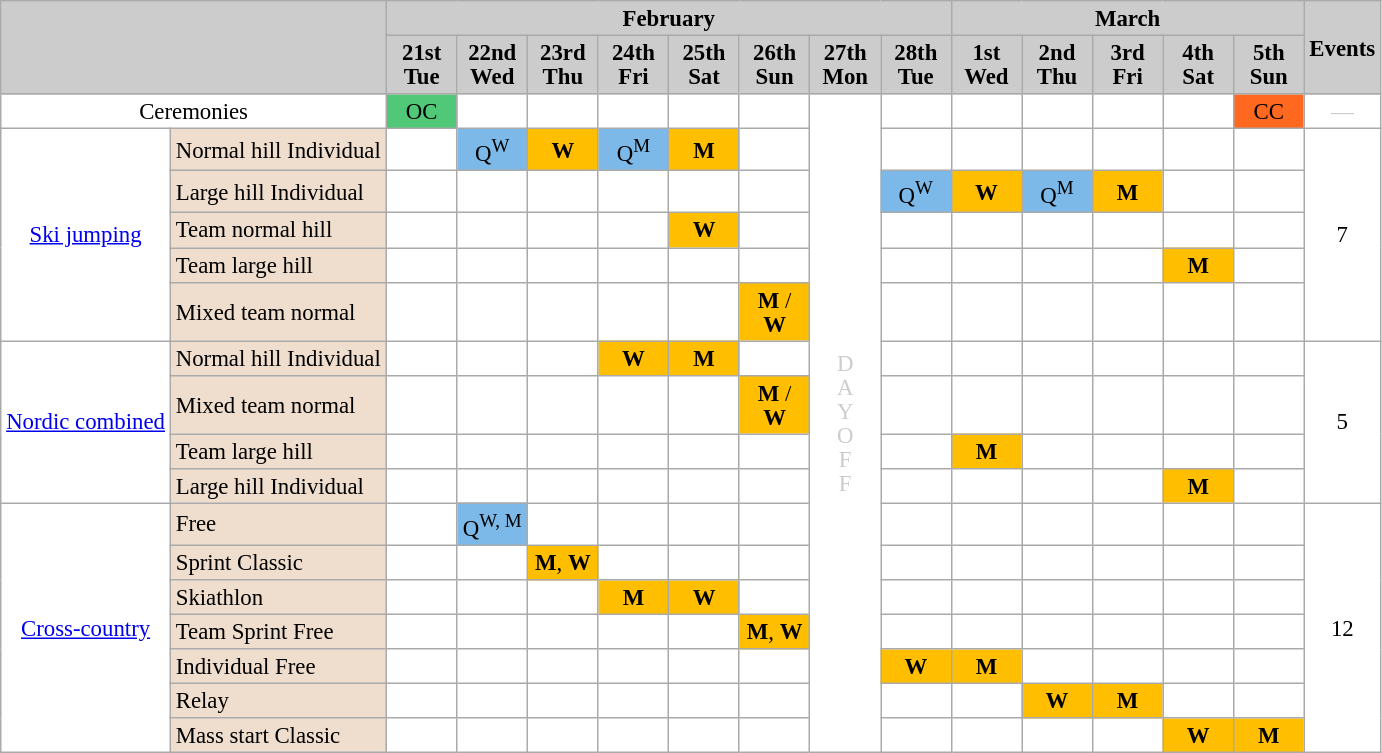<table class="wikitable plainrowheaders" cellpadding="3" cellspacing="0" border="1" style="background:#fff; font-size:95%; line-height:16px; border:grey solid 1px; border-collapse:collapse;">
<tr style="background:#ccc; text-align:center;">
<th colspan=2 style="background:#ccc;" width=250 rowspan=2></th>
<th style="background:#ccc;" colspan=8 width=40>February</th>
<th style="background:#ccc;" colspan=5 width=40>March</th>
<th style="background:#ccc;" rowspan=2 width=40>Events</th>
</tr>
<tr>
<th style="background:#ccc;" width=40>21st<br>Tue</th>
<th style="background:#ccc;" width=40>22nd<br>Wed</th>
<th style="background:#ccc;" width=40>23rd<br>Thu</th>
<th style="background:#ccc;" width=40>24th<br>Fri</th>
<th style="background:#ccc;" width=40>25th<br>Sat</th>
<th style="background:#ccc;" width=40>26th<br>Sun</th>
<th style="background:#ccc;" width=40>27th<br>Mon</th>
<th style="background:#ccc;" width=40>28th<br>Tue</th>
<th style="background:#ccc;" width=40>1st<br>Wed</th>
<th style="background:#ccc;" width=40>2nd<br>Thu</th>
<th style="background:#ccc;" width=40>3rd<br>Fri</th>
<th style="background:#ccc;" width=40>4th<br>Sat</th>
<th style="background:#ccc;" width=40>5th<br>Sun</th>
</tr>
<tr align=center>
<td colspan=2>Ceremonies</td>
<td style="background: #50C878;">OC</td>
<td></td>
<td></td>
<td></td>
<td></td>
<td></td>
<td style="color:#ccc;" rowspan=17>D<br>A<br>Y<br>O<br>F<br>F</td>
<td></td>
<td></td>
<td></td>
<td></td>
<td></td>
<td style="background: #FF681F;">CC</td>
<td style="color:#ccc;">—</td>
</tr>
<tr align=center>
<td rowspan=5><a href='#'>Ski jumping</a></td>
<td align="left" bgcolor=#EFDECD>Normal hill Individual</td>
<td></td>
<td style="background: #7CB9E8;">Q<sup>W</sup></td>
<td style="background: #FFBF00;"><strong>W</strong></td>
<td style="background: #7CB9E8;">Q<sup>M</sup></td>
<td style="background: #FFBF00;"><strong>M</strong></td>
<td></td>
<td></td>
<td></td>
<td></td>
<td></td>
<td></td>
<td></td>
<td rowspan=5>7</td>
</tr>
<tr align=center>
<td align="left" bgcolor=#EFDECD>Large hill Individual</td>
<td></td>
<td></td>
<td></td>
<td></td>
<td></td>
<td></td>
<td style="background: #7CB9E8;">Q<sup>W</sup></td>
<td style="background: #FFBF00;"><strong>W</strong></td>
<td style="background: #7CB9E8;">Q<sup>M</sup></td>
<td style="background: #FFBF00;"><strong>M</strong></td>
<td></td>
<td></td>
</tr>
<tr align=center>
<td align="left" bgcolor=#EFDECD>Team normal hill</td>
<td></td>
<td></td>
<td></td>
<td></td>
<td style="background: #FFBF00;"><strong>W</strong></td>
<td></td>
<td></td>
<td></td>
<td></td>
<td></td>
<td></td>
<td></td>
</tr>
<tr align=center>
<td align="left" bgcolor=#EFDECD>Team large hill</td>
<td></td>
<td></td>
<td></td>
<td></td>
<td></td>
<td></td>
<td></td>
<td></td>
<td></td>
<td></td>
<td style="background: #FFBF00;"><strong>M</strong></td>
<td></td>
</tr>
<tr align=center>
<td align="left" bgcolor=#EFDECD>Mixed team normal</td>
<td></td>
<td></td>
<td></td>
<td></td>
<td></td>
<td style="background: #FFBF00;"><strong>M</strong> / <strong>W</strong></td>
<td></td>
<td></td>
<td></td>
<td></td>
<td></td>
</tr>
<tr align=center>
<td rowspan=4><a href='#'>Nordic combined</a></td>
<td align="left" bgcolor=#EFDECD>Normal hill Individual</td>
<td></td>
<td></td>
<td></td>
<td style="background: #FFBF00;"><strong>W</strong></td>
<td style="background: #FFBF00;"><strong>M</strong></td>
<td></td>
<td></td>
<td></td>
<td></td>
<td></td>
<td></td>
<td></td>
<td rowspan=4>5</td>
</tr>
<tr align=center>
<td align="left" bgcolor=#EFDECD>Mixed team normal</td>
<td></td>
<td></td>
<td></td>
<td></td>
<td></td>
<td style="background: #FFBF00;"><strong>M</strong> / <strong>W</strong></td>
<td></td>
<td></td>
<td></td>
<td></td>
<td></td>
</tr>
<tr align=center>
<td align="left" bgcolor=#EFDECD>Team large hill</td>
<td></td>
<td></td>
<td></td>
<td></td>
<td></td>
<td></td>
<td></td>
<td style="background: #FFBF00;"><strong>M</strong></td>
<td></td>
<td></td>
<td></td>
<td></td>
</tr>
<tr align=center>
<td align="left" bgcolor=#EFDECD>Large hill Individual</td>
<td></td>
<td></td>
<td></td>
<td></td>
<td></td>
<td></td>
<td></td>
<td></td>
<td></td>
<td></td>
<td style="background: #FFBF00;"><strong>M</strong></td>
<td></td>
</tr>
<tr align=center>
<td rowspan=7><a href='#'>Cross-country</a></td>
<td align="left" bgcolor=#EFDECD>Free</td>
<td></td>
<td style="background: #7CB9E8;">Q<sup>W, M</sup></td>
<td></td>
<td></td>
<td></td>
<td></td>
<td></td>
<td></td>
<td></td>
<td></td>
<td></td>
<td></td>
<td rowspan=7>12</td>
</tr>
<tr align=center>
<td align="left" bgcolor=#EFDECD>Sprint Classic</td>
<td></td>
<td></td>
<td style="background: #FFBF00;"><strong>M</strong>, <strong>W</strong></td>
<td></td>
<td></td>
<td></td>
<td></td>
<td></td>
<td></td>
<td></td>
<td></td>
<td></td>
</tr>
<tr align=center>
<td align="left" bgcolor=#EFDECD>Skiathlon</td>
<td></td>
<td></td>
<td></td>
<td style="background: #FFBF00;"><strong>M</strong></td>
<td style="background: #FFBF00;"><strong>W</strong></td>
<td></td>
<td></td>
<td></td>
<td></td>
<td></td>
<td></td>
<td></td>
</tr>
<tr align=center>
<td align="left" bgcolor=#EFDECD>Team Sprint Free</td>
<td></td>
<td></td>
<td></td>
<td></td>
<td></td>
<td style="background: #FFBF00;"><strong>M</strong>, <strong>W</strong></td>
<td></td>
<td></td>
<td></td>
<td></td>
<td></td>
<td></td>
</tr>
<tr align=center>
<td align="left" bgcolor=#EFDECD>Individual Free</td>
<td></td>
<td></td>
<td></td>
<td></td>
<td></td>
<td></td>
<td style="background: #FFBF00;"><strong>W</strong></td>
<td style="background: #FFBF00;"><strong>M</strong></td>
<td></td>
<td></td>
<td></td>
<td></td>
</tr>
<tr align=center>
<td align="left" bgcolor=#EFDECD>Relay</td>
<td></td>
<td></td>
<td></td>
<td></td>
<td></td>
<td></td>
<td></td>
<td></td>
<td style="background: #FFBF00;"><strong>W</strong></td>
<td style="background: #FFBF00;"><strong>M</strong></td>
<td></td>
<td></td>
</tr>
<tr align=center>
<td align="left" bgcolor=#EFDECD>Mass start Classic</td>
<td></td>
<td></td>
<td></td>
<td></td>
<td></td>
<td></td>
<td></td>
<td></td>
<td></td>
<td></td>
<td style="background: #FFBF00;"><strong>W</strong></td>
<td style="background: #FFBF00;"><strong>M</strong></td>
</tr>
</table>
